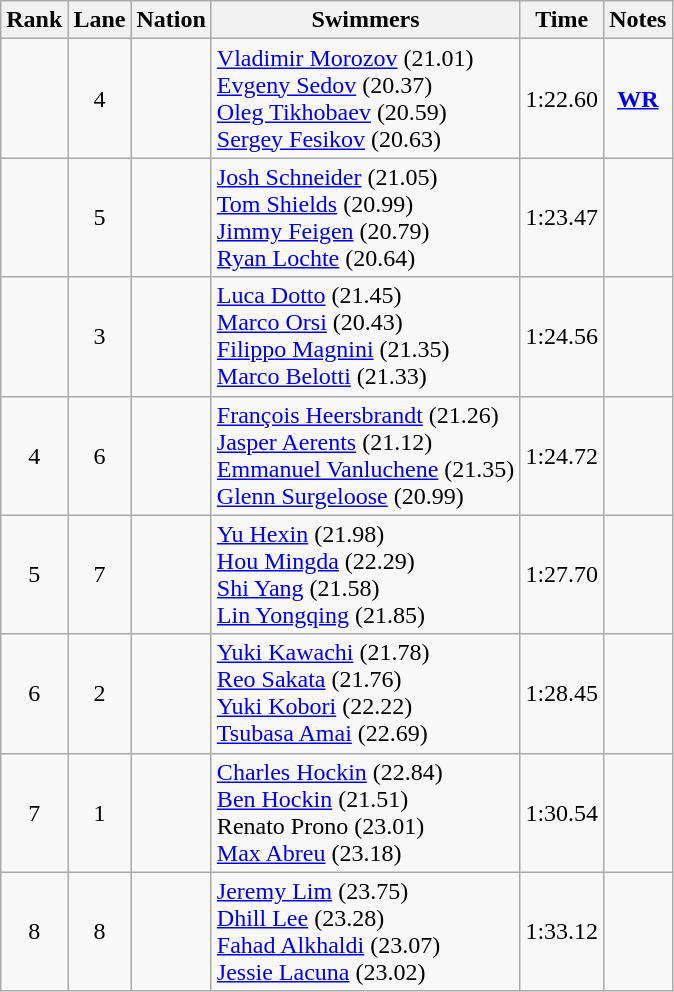<table class="wikitable sortable" style="text-align:center">
<tr>
<th>Rank</th>
<th>Lane</th>
<th>Nation</th>
<th>Swimmers</th>
<th>Time</th>
<th>Notes</th>
</tr>
<tr>
<td></td>
<td>4</td>
<td align=left></td>
<td align=left><a href='#'>Vladimir Morozov</a> (21.01)<br><a href='#'>Evgeny Sedov</a> (20.37)<br><a href='#'>Oleg Tikhobaev</a> (20.59)<br><a href='#'>Sergey Fesikov</a> (20.63)</td>
<td>1:22.60</td>
<td><strong><a href='#'>WR</a></strong></td>
</tr>
<tr>
<td></td>
<td>5</td>
<td align=left></td>
<td align=left><a href='#'>Josh Schneider</a> (21.05)<br><a href='#'>Tom Shields</a> (20.99)<br><a href='#'>Jimmy Feigen</a> (20.79)<br><a href='#'>Ryan Lochte</a> (20.64)</td>
<td>1:23.47</td>
<td></td>
</tr>
<tr>
<td></td>
<td>3</td>
<td align=left></td>
<td align=left><a href='#'>Luca Dotto</a> (21.45)<br><a href='#'>Marco Orsi</a> (20.43)<br><a href='#'>Filippo Magnini</a> (21.35)<br><a href='#'>Marco Belotti</a> (21.33)</td>
<td>1:24.56</td>
<td></td>
</tr>
<tr>
<td>4</td>
<td>6</td>
<td align=left></td>
<td align=left><a href='#'>François Heersbrandt</a> (21.26)<br><a href='#'>Jasper Aerents</a> (21.12)<br><a href='#'>Emmanuel Vanluchene</a> (21.35)<br><a href='#'>Glenn Surgeloose</a> (20.99)</td>
<td>1:24.72</td>
<td></td>
</tr>
<tr>
<td>5</td>
<td>7</td>
<td align=left></td>
<td align=left><a href='#'>Yu Hexin</a> (21.98)<br><a href='#'>Hou Mingda</a> (22.29)<br><a href='#'>Shi Yang</a> (21.58)<br><a href='#'>Lin Yongqing</a> (21.85)</td>
<td>1:27.70</td>
<td></td>
</tr>
<tr>
<td>6</td>
<td>2</td>
<td align=left></td>
<td align=left><a href='#'>Yuki Kawachi</a> (21.78)<br><a href='#'>Reo Sakata</a> (21.76)<br><a href='#'>Yuki Kobori</a> (22.22)<br><a href='#'>Tsubasa Amai</a> (22.69)</td>
<td>1:28.45</td>
<td></td>
</tr>
<tr>
<td>7</td>
<td>1</td>
<td align=left></td>
<td align=left><a href='#'>Charles Hockin</a> (22.84)<br><a href='#'>Ben Hockin</a> (21.51)<br>Renato Prono (23.01)<br><a href='#'>Max Abreu</a> (23.18)</td>
<td>1:30.54</td>
<td></td>
</tr>
<tr>
<td>8</td>
<td>8</td>
<td align=left></td>
<td align=left><a href='#'>Jeremy Lim</a> (23.75)<br><a href='#'>Dhill Lee</a> (23.28)<br><a href='#'>Fahad Alkhaldi</a> (23.07)<br><a href='#'>Jessie Lacuna</a> (23.02)</td>
<td>1:33.12</td>
<td></td>
</tr>
</table>
